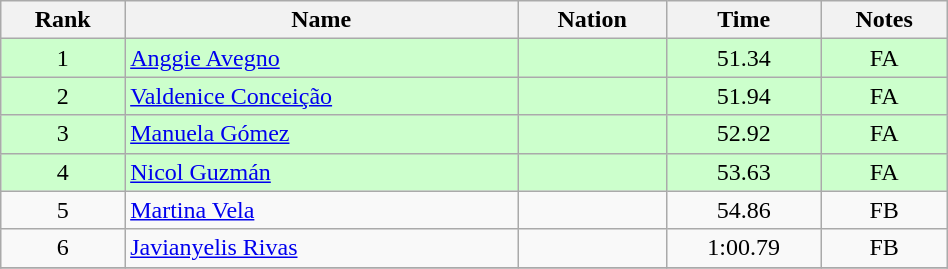<table class="wikitable sortable" style="text-align:center" width=50%>
<tr>
<th>Rank</th>
<th>Name</th>
<th>Nation</th>
<th>Time</th>
<th>Notes</th>
</tr>
<tr bgcolor=ccffcc>
<td>1</td>
<td align=left><a href='#'>Anggie Avegno</a></td>
<td align=left></td>
<td>51.34</td>
<td>FA</td>
</tr>
<tr bgcolor=ccffcc>
<td>2</td>
<td align=left><a href='#'>Valdenice Conceição</a></td>
<td align=left></td>
<td>51.94</td>
<td>FA</td>
</tr>
<tr bgcolor=ccffcc>
<td>3</td>
<td align=left><a href='#'>Manuela Gómez</a></td>
<td align=left></td>
<td>52.92</td>
<td>FA</td>
</tr>
<tr bgcolor=ccffcc>
<td>4</td>
<td align=left><a href='#'>Nicol Guzmán</a></td>
<td align=left></td>
<td>53.63</td>
<td>FA</td>
</tr>
<tr>
<td>5</td>
<td align=left><a href='#'>Martina Vela</a></td>
<td align=left></td>
<td>54.86</td>
<td>FB</td>
</tr>
<tr>
<td>6</td>
<td align=left><a href='#'>Javianyelis Rivas</a></td>
<td align=left></td>
<td>1:00.79</td>
<td>FB</td>
</tr>
<tr>
</tr>
</table>
